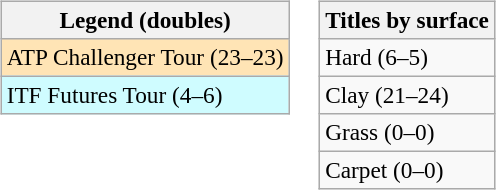<table>
<tr valign=top>
<td><br><table class=wikitable style=font-size:97%>
<tr>
<th>Legend (doubles)</th>
</tr>
<tr bgcolor=moccasin>
<td>ATP Challenger Tour (23–23)</td>
</tr>
<tr bgcolor=cffcff>
<td>ITF Futures Tour (4–6)</td>
</tr>
</table>
</td>
<td><br><table class=wikitable style=font-size:97%>
<tr>
<th>Titles by surface</th>
</tr>
<tr>
<td>Hard (6–5)</td>
</tr>
<tr>
<td>Clay (21–24)</td>
</tr>
<tr>
<td>Grass (0–0)</td>
</tr>
<tr>
<td>Carpet (0–0)</td>
</tr>
</table>
</td>
</tr>
</table>
